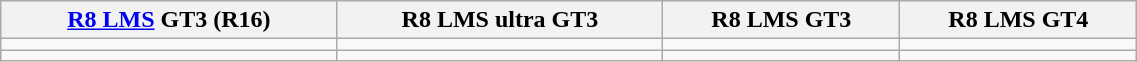<table class="wikitable" width=60%>
<tr>
<th><a href='#'>R8 LMS</a> GT3 (R16)</th>
<th>R8 LMS ultra GT3</th>
<th>R8 LMS GT3</th>
<th>R8 LMS GT4</th>
</tr>
<tr>
<td></td>
<td></td>
<td></td>
<td></td>
</tr>
<tr>
<td></td>
<td></td>
<td></td>
<td></td>
</tr>
</table>
